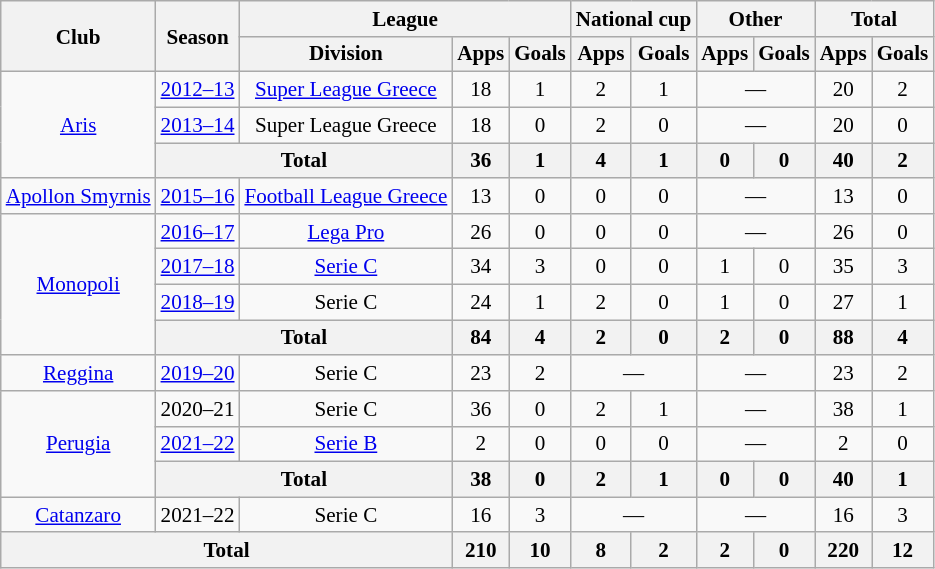<table class="wikitable" style="font-size:88%; text-align: center">
<tr>
<th rowspan=2>Club</th>
<th rowspan=2>Season</th>
<th colspan="3">League</th>
<th colspan=2>National cup</th>
<th colspan=2>Other</th>
<th colspan=2>Total</th>
</tr>
<tr>
<th>Division</th>
<th>Apps</th>
<th>Goals</th>
<th>Apps</th>
<th>Goals</th>
<th>Apps</th>
<th>Goals</th>
<th>Apps</th>
<th>Goals</th>
</tr>
<tr>
<td rowspan=3><a href='#'>Aris</a></td>
<td><a href='#'>2012–13</a></td>
<td><a href='#'>Super League Greece</a></td>
<td>18</td>
<td>1</td>
<td>2</td>
<td>1</td>
<td colspan="2">—</td>
<td>20</td>
<td>2</td>
</tr>
<tr>
<td><a href='#'>2013–14</a></td>
<td>Super League Greece</td>
<td>18</td>
<td>0</td>
<td>2</td>
<td>0</td>
<td colspan="2">—</td>
<td>20</td>
<td>0</td>
</tr>
<tr>
<th colspan="2">Total</th>
<th>36</th>
<th>1</th>
<th>4</th>
<th>1</th>
<th>0</th>
<th>0</th>
<th>40</th>
<th>2</th>
</tr>
<tr>
<td><a href='#'>Apollon Smyrnis</a></td>
<td><a href='#'>2015–16</a></td>
<td><a href='#'>Football League Greece</a></td>
<td>13</td>
<td>0</td>
<td>0</td>
<td>0</td>
<td colspan="2">—</td>
<td>13</td>
<td>0</td>
</tr>
<tr>
<td rowspan=4><a href='#'>Monopoli</a></td>
<td><a href='#'>2016–17</a></td>
<td><a href='#'>Lega Pro</a></td>
<td>26</td>
<td>0</td>
<td>0</td>
<td>0</td>
<td colspan="2">—</td>
<td>26</td>
<td>0</td>
</tr>
<tr>
<td><a href='#'>2017–18</a></td>
<td><a href='#'>Serie C</a></td>
<td>34</td>
<td>3</td>
<td>0</td>
<td>0</td>
<td>1</td>
<td>0</td>
<td>35</td>
<td>3</td>
</tr>
<tr>
<td><a href='#'>2018–19</a></td>
<td>Serie C</td>
<td>24</td>
<td>1</td>
<td>2</td>
<td>0</td>
<td>1</td>
<td>0</td>
<td>27</td>
<td>1</td>
</tr>
<tr>
<th colspan="2">Total</th>
<th>84</th>
<th>4</th>
<th>2</th>
<th>0</th>
<th>2</th>
<th>0</th>
<th>88</th>
<th>4</th>
</tr>
<tr>
<td><a href='#'>Reggina</a></td>
<td><a href='#'>2019–20</a></td>
<td>Serie C</td>
<td>23</td>
<td>2</td>
<td colspan="2">—</td>
<td colspan="2">—</td>
<td>23</td>
<td>2</td>
</tr>
<tr>
<td rowspan=3><a href='#'>Perugia</a></td>
<td>2020–21</td>
<td>Serie C</td>
<td>36</td>
<td>0</td>
<td>2</td>
<td>1</td>
<td colspan="2">—</td>
<td>38</td>
<td>1</td>
</tr>
<tr>
<td><a href='#'>2021–22</a></td>
<td><a href='#'>Serie B</a></td>
<td>2</td>
<td>0</td>
<td>0</td>
<td>0</td>
<td colspan="2">—</td>
<td>2</td>
<td>0</td>
</tr>
<tr>
<th colspan="2">Total</th>
<th>38</th>
<th>0</th>
<th>2</th>
<th>1</th>
<th>0</th>
<th>0</th>
<th>40</th>
<th>1</th>
</tr>
<tr>
<td><a href='#'>Catanzaro</a></td>
<td>2021–22</td>
<td>Serie C</td>
<td>16</td>
<td>3</td>
<td colspan="2">—</td>
<td colspan="2">—</td>
<td>16</td>
<td>3</td>
</tr>
<tr>
<th colspan="3">Total</th>
<th>210</th>
<th>10</th>
<th>8</th>
<th>2</th>
<th>2</th>
<th>0</th>
<th>220</th>
<th>12</th>
</tr>
</table>
